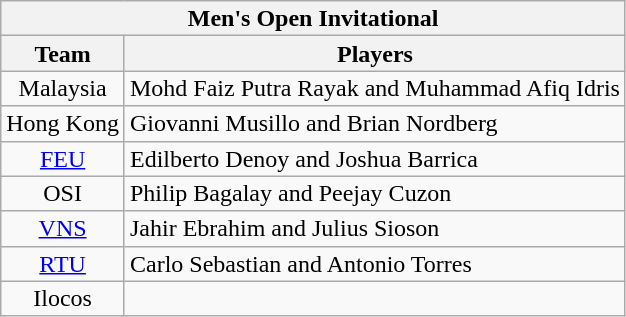<table class="wikitable" style="text-align:left; line-height:16px; width:auto;">
<tr>
<th colspan=2>Men's Open Invitational</th>
</tr>
<tr>
<th>Team</th>
<th>Players</th>
</tr>
<tr>
<td style="text-align:center;">Malaysia</td>
<td>Mohd Faiz Putra Rayak and Muhammad Afiq Idris</td>
</tr>
<tr>
<td style="text-align:center;">Hong Kong</td>
<td>Giovanni Musillo and Brian Nordberg</td>
</tr>
<tr>
<td style="text-align:center;"><a href='#'>FEU</a></td>
<td>Edilberto Denoy and Joshua Barrica</td>
</tr>
<tr>
<td style="text-align:center;">OSI</td>
<td>Philip Bagalay and Peejay Cuzon</td>
</tr>
<tr>
<td style="text-align:center;"><a href='#'>VNS</a></td>
<td>Jahir Ebrahim and Julius Sioson</td>
</tr>
<tr>
<td style="text-align:center;"><a href='#'>RTU</a></td>
<td>Carlo Sebastian and Antonio Torres</td>
</tr>
<tr>
<td style="text-align:center;">Ilocos</td>
<td></td>
</tr>
</table>
